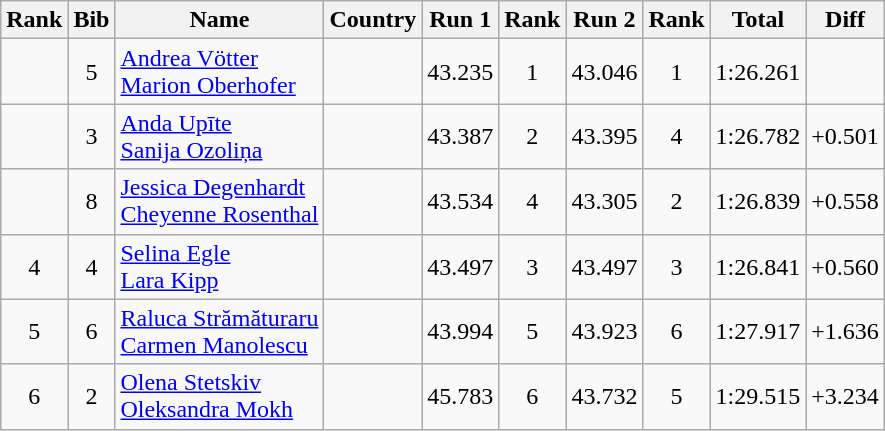<table class="wikitable sortable" style="text-align:center">
<tr>
<th>Rank</th>
<th>Bib</th>
<th>Name</th>
<th>Country</th>
<th>Run 1</th>
<th>Rank</th>
<th>Run 2</th>
<th>Rank</th>
<th>Total</th>
<th>Diff</th>
</tr>
<tr>
<td></td>
<td>5</td>
<td align=left><a href='#'>Andrea Vötter</a><br><a href='#'>Marion Oberhofer</a></td>
<td align=left></td>
<td>43.235</td>
<td>1</td>
<td>43.046</td>
<td>1</td>
<td>1:26.261</td>
<td></td>
</tr>
<tr>
<td></td>
<td>3</td>
<td align=left><a href='#'>Anda Upīte</a><br><a href='#'>Sanija Ozoliņa</a></td>
<td align=left></td>
<td>43.387</td>
<td>2</td>
<td>43.395</td>
<td>4</td>
<td>1:26.782</td>
<td>+0.501</td>
</tr>
<tr>
<td></td>
<td>8</td>
<td align=left><a href='#'>Jessica Degenhardt</a><br><a href='#'>Cheyenne Rosenthal</a></td>
<td align=left></td>
<td>43.534</td>
<td>4</td>
<td>43.305</td>
<td>2</td>
<td>1:26.839</td>
<td>+0.558</td>
</tr>
<tr>
<td>4</td>
<td>4</td>
<td align=left><a href='#'>Selina Egle</a><br><a href='#'>Lara Kipp</a></td>
<td align=left></td>
<td>43.497</td>
<td>3</td>
<td>43.497</td>
<td>3</td>
<td>1:26.841</td>
<td>+0.560</td>
</tr>
<tr>
<td>5</td>
<td>6</td>
<td align=left><a href='#'>Raluca Strămăturaru</a><br><a href='#'>Carmen Manolescu</a></td>
<td align=left></td>
<td>43.994</td>
<td>5</td>
<td>43.923</td>
<td>6</td>
<td>1:27.917</td>
<td>+1.636</td>
</tr>
<tr>
<td>6</td>
<td>2</td>
<td align=left><a href='#'>Olena Stetskiv</a><br><a href='#'>Oleksandra Mokh</a></td>
<td align=left></td>
<td>45.783</td>
<td>6</td>
<td>43.732</td>
<td>5</td>
<td>1:29.515</td>
<td>+3.234</td>
</tr>
</table>
